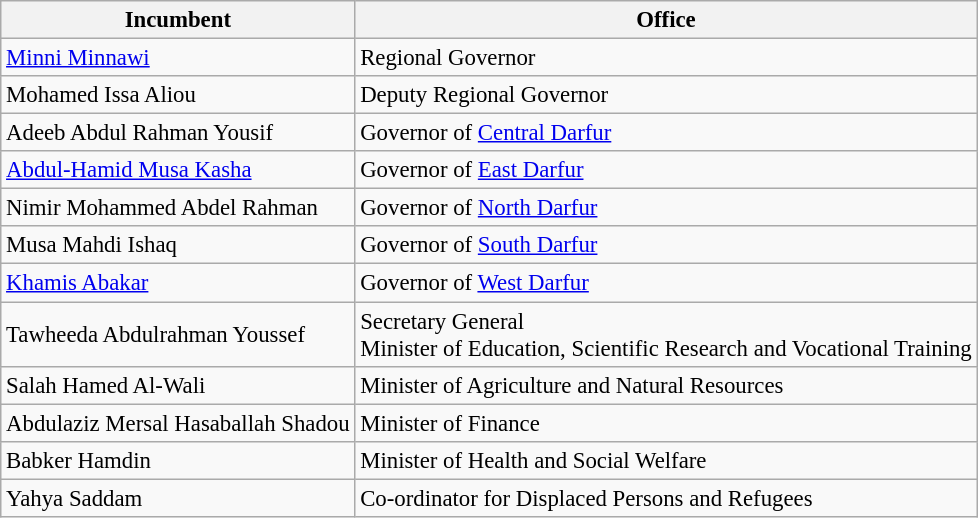<table class="wikitable" style="font-size: 95%;">
<tr>
<th>Incumbent</th>
<th>Office</th>
</tr>
<tr>
<td><a href='#'>Minni Minnawi</a></td>
<td>Regional Governor</td>
</tr>
<tr>
<td>Mohamed Issa Aliou</td>
<td>Deputy Regional Governor</td>
</tr>
<tr>
<td>Adeeb Abdul Rahman Yousif</td>
<td>Governor of <a href='#'>Central Darfur</a></td>
</tr>
<tr>
<td><a href='#'>Abdul-Hamid Musa Kasha</a></td>
<td>Governor of <a href='#'>East Darfur</a></td>
</tr>
<tr>
<td>Nimir Mohammed Abdel Rahman</td>
<td>Governor of <a href='#'>North Darfur</a></td>
</tr>
<tr>
<td>Musa Mahdi Ishaq</td>
<td>Governor of <a href='#'>South Darfur</a></td>
</tr>
<tr>
<td><a href='#'>Khamis Abakar</a></td>
<td>Governor of <a href='#'>West Darfur</a></td>
</tr>
<tr>
<td>Tawheeda Abdulrahman Youssef</td>
<td>Secretary General<br>Minister of Education, Scientific Research and Vocational Training</td>
</tr>
<tr>
<td>Salah Hamed Al-Wali</td>
<td>Minister of Agriculture and Natural Resources</td>
</tr>
<tr>
<td>Abdulaziz Mersal Hasaballah Shadou</td>
<td>Minister of Finance</td>
</tr>
<tr>
<td>Babker Hamdin</td>
<td>Minister of Health and Social Welfare</td>
</tr>
<tr>
<td>Yahya Saddam</td>
<td>Co-ordinator for Displaced Persons and Refugees</td>
</tr>
</table>
